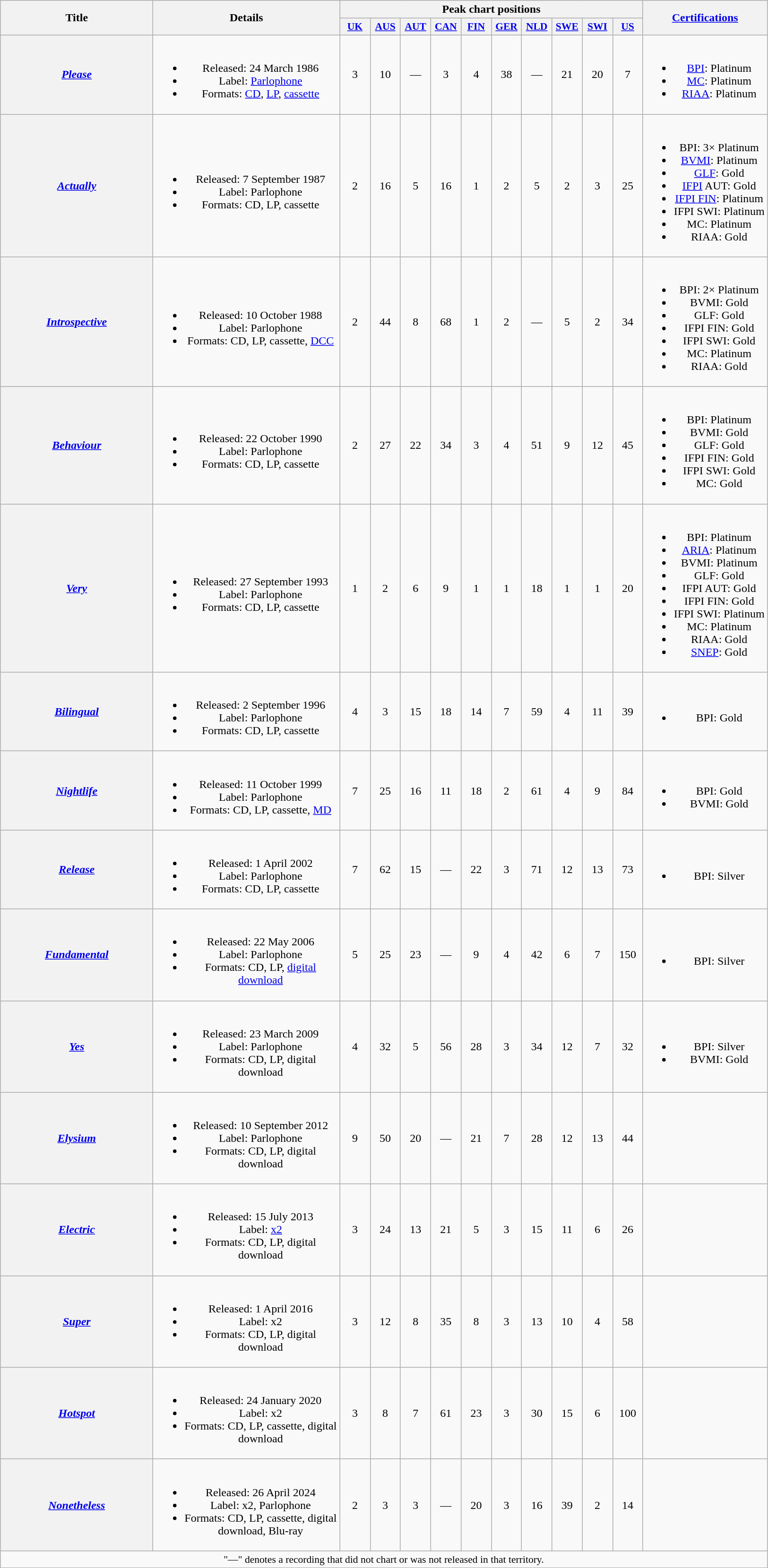<table class="wikitable plainrowheaders" style="text-align:center">
<tr>
<th scope="col" rowspan="2" style="width:13em;">Title</th>
<th scope="col" rowspan="2" style="width:16em;">Details</th>
<th scope="col" colspan="10">Peak chart positions</th>
<th scope="col" rowspan="2"><a href='#'>Certifications</a></th>
</tr>
<tr>
<th scope="col" style="width:2.5em;font-size:90%;"><a href='#'>UK</a><br></th>
<th scope="col" style="width:2.5em;font-size:90%;"><a href='#'>AUS</a><br></th>
<th scope="col" style="width:2.5em;font-size:90%;"><a href='#'>AUT</a><br></th>
<th scope="col" style="width:2.5em;font-size:90%;"><a href='#'>CAN</a><br></th>
<th scope="col" style="width:2.5em;font-size:90%;"><a href='#'>FIN</a><br></th>
<th scope="col" style="width:2.5em;font-size:90%;"><a href='#'>GER</a><br></th>
<th scope="col" style="width:2.5em;font-size:90%;"><a href='#'>NLD</a><br></th>
<th scope="col" style="width:2.5em;font-size:90%;"><a href='#'>SWE</a><br></th>
<th scope="col" style="width:2.5em;font-size:90%;"><a href='#'>SWI</a><br></th>
<th scope="col" style="width:2.5em;font-size:90%;"><a href='#'>US</a><br></th>
</tr>
<tr>
<th scope="row"><em><a href='#'>Please</a></em></th>
<td><br><ul><li>Released: 24 March 1986</li><li>Label: <a href='#'>Parlophone</a></li><li>Formats: <a href='#'>CD</a>, <a href='#'>LP</a>, <a href='#'>cassette</a></li></ul></td>
<td>3</td>
<td>10</td>
<td>—</td>
<td>3</td>
<td>4</td>
<td>38</td>
<td>—</td>
<td>21</td>
<td>20</td>
<td>7</td>
<td><br><ul><li><a href='#'>BPI</a>: Platinum</li><li><a href='#'>MC</a>: Platinum</li><li><a href='#'>RIAA</a>: Platinum</li></ul></td>
</tr>
<tr>
<th scope="row"><em><a href='#'>Actually</a></em></th>
<td><br><ul><li>Released: 7 September 1987</li><li>Label: Parlophone</li><li>Formats: CD, LP, cassette</li></ul></td>
<td>2</td>
<td>16</td>
<td>5</td>
<td>16</td>
<td>1</td>
<td>2</td>
<td>5</td>
<td>2</td>
<td>3</td>
<td>25</td>
<td><br><ul><li>BPI: 3× Platinum</li><li><a href='#'>BVMI</a>: Platinum</li><li><a href='#'>GLF</a>: Gold</li><li><a href='#'>IFPI</a> AUT: Gold</li><li><a href='#'>IFPI FIN</a>: Platinum</li><li>IFPI SWI: Platinum</li><li>MC: Platinum</li><li>RIAA: Gold</li></ul></td>
</tr>
<tr>
<th scope="row"><em><a href='#'>Introspective</a></em></th>
<td><br><ul><li>Released: 10 October 1988</li><li>Label: Parlophone</li><li>Formats: CD, LP, cassette, <a href='#'>DCC</a></li></ul></td>
<td>2</td>
<td>44</td>
<td>8</td>
<td>68</td>
<td>1</td>
<td>2</td>
<td>—</td>
<td>5</td>
<td>2</td>
<td>34</td>
<td><br><ul><li>BPI: 2× Platinum</li><li>BVMI: Gold</li><li>GLF: Gold</li><li>IFPI FIN: Gold</li><li>IFPI SWI: Gold</li><li>MC: Platinum</li><li>RIAA: Gold</li></ul></td>
</tr>
<tr>
<th scope="row"><em><a href='#'>Behaviour</a></em></th>
<td><br><ul><li>Released: 22 October 1990</li><li>Label: Parlophone</li><li>Formats: CD, LP, cassette</li></ul></td>
<td>2</td>
<td>27</td>
<td>22</td>
<td>34</td>
<td>3</td>
<td>4</td>
<td>51</td>
<td>9</td>
<td>12</td>
<td>45</td>
<td><br><ul><li>BPI: Platinum</li><li>BVMI: Gold</li><li>GLF: Gold</li><li>IFPI FIN: Gold</li><li>IFPI SWI: Gold</li><li>MC: Gold</li></ul></td>
</tr>
<tr>
<th scope="row"><em><a href='#'>Very</a></em></th>
<td><br><ul><li>Released: 27 September 1993</li><li>Label: Parlophone</li><li>Formats: CD, LP, cassette</li></ul></td>
<td>1</td>
<td>2</td>
<td>6</td>
<td>9</td>
<td>1</td>
<td>1</td>
<td>18</td>
<td>1</td>
<td>1</td>
<td>20</td>
<td><br><ul><li>BPI: Platinum</li><li><a href='#'>ARIA</a>: Platinum</li><li>BVMI: Platinum</li><li>GLF: Gold</li><li>IFPI AUT: Gold</li><li>IFPI FIN: Gold</li><li>IFPI SWI: Platinum</li><li>MC: Platinum</li><li>RIAA: Gold</li><li><a href='#'>SNEP</a>: Gold</li></ul></td>
</tr>
<tr>
<th scope="row"><em><a href='#'>Bilingual</a></em></th>
<td><br><ul><li>Released: 2 September 1996</li><li>Label: Parlophone</li><li>Formats: CD, LP, cassette</li></ul></td>
<td>4</td>
<td>3</td>
<td>15</td>
<td>18</td>
<td>14</td>
<td>7</td>
<td>59</td>
<td>4</td>
<td>11</td>
<td>39</td>
<td><br><ul><li>BPI: Gold</li></ul></td>
</tr>
<tr>
<th scope="row"><em><a href='#'>Nightlife</a></em></th>
<td><br><ul><li>Released: 11 October 1999</li><li>Label: Parlophone</li><li>Formats: CD, LP, cassette, <a href='#'>MD</a></li></ul></td>
<td>7</td>
<td>25</td>
<td>16</td>
<td>11</td>
<td>18</td>
<td>2</td>
<td>61</td>
<td>4</td>
<td>9</td>
<td>84</td>
<td><br><ul><li>BPI: Gold</li><li>BVMI: Gold</li></ul></td>
</tr>
<tr>
<th scope="row"><em><a href='#'>Release</a></em></th>
<td><br><ul><li>Released: 1 April 2002</li><li>Label: Parlophone</li><li>Formats: CD, LP, cassette</li></ul></td>
<td>7</td>
<td>62</td>
<td>15</td>
<td>—</td>
<td>22</td>
<td>3</td>
<td>71</td>
<td>12</td>
<td>13</td>
<td>73</td>
<td><br><ul><li>BPI: Silver</li></ul></td>
</tr>
<tr>
<th scope="row"><em><a href='#'>Fundamental</a></em></th>
<td><br><ul><li>Released: 22 May 2006</li><li>Label: Parlophone</li><li>Formats: CD, LP, <a href='#'>digital download</a></li></ul></td>
<td>5</td>
<td>25</td>
<td>23</td>
<td>—</td>
<td>9</td>
<td>4</td>
<td>42</td>
<td>6</td>
<td>7</td>
<td>150</td>
<td><br><ul><li>BPI: Silver</li></ul></td>
</tr>
<tr>
<th scope="row"><em><a href='#'>Yes</a></em></th>
<td><br><ul><li>Released: 23 March 2009</li><li>Label: Parlophone</li><li>Formats: CD, LP, digital download</li></ul></td>
<td>4</td>
<td>32</td>
<td>5</td>
<td>56</td>
<td>28</td>
<td>3</td>
<td>34</td>
<td>12</td>
<td>7</td>
<td>32</td>
<td><br><ul><li>BPI: Silver</li><li>BVMI: Gold</li></ul></td>
</tr>
<tr>
<th scope="row"><em><a href='#'>Elysium</a></em></th>
<td><br><ul><li>Released: 10 September 2012</li><li>Label: Parlophone</li><li>Formats: CD, LP, digital download</li></ul></td>
<td>9</td>
<td>50</td>
<td>20</td>
<td>—</td>
<td>21</td>
<td>7</td>
<td>28</td>
<td>12</td>
<td>13</td>
<td>44</td>
<td></td>
</tr>
<tr>
<th scope="row"><em><a href='#'>Electric</a></em></th>
<td><br><ul><li>Released: 15 July 2013</li><li>Label: <a href='#'>x2</a></li><li>Formats: CD, LP, digital download</li></ul></td>
<td>3</td>
<td>24</td>
<td>13</td>
<td>21</td>
<td>5</td>
<td>3</td>
<td>15</td>
<td>11</td>
<td>6</td>
<td>26</td>
<td></td>
</tr>
<tr>
<th scope="row"><em><a href='#'>Super</a></em></th>
<td><br><ul><li>Released: 1 April 2016</li><li>Label: x2</li><li>Formats: CD, LP, digital download</li></ul></td>
<td>3</td>
<td>12</td>
<td>8</td>
<td>35</td>
<td>8</td>
<td>3</td>
<td>13</td>
<td>10</td>
<td>4</td>
<td>58</td>
<td></td>
</tr>
<tr>
<th scope="row"><em><a href='#'>Hotspot</a></em></th>
<td><br><ul><li>Released: 24 January 2020</li><li>Label: x2</li><li>Formats: CD, LP, cassette, digital download</li></ul></td>
<td>3</td>
<td>8</td>
<td>7</td>
<td>61</td>
<td>23</td>
<td>3</td>
<td>30</td>
<td>15</td>
<td>6</td>
<td>100</td>
<td></td>
</tr>
<tr>
<th scope="row"><em><a href='#'>Nonetheless</a></em></th>
<td><br><ul><li>Released: 26 April 2024</li><li>Label: x2, Parlophone</li><li>Formats: CD, LP, cassette, digital download, Blu-ray</li></ul></td>
<td>2</td>
<td>3<br></td>
<td>3</td>
<td>—</td>
<td>20<br></td>
<td>3</td>
<td>16</td>
<td>39<br></td>
<td>2</td>
<td>14</td>
<td></td>
</tr>
<tr>
<td colspan="13" style="font-size:90%">"—" denotes a recording that did not chart or was not released in that territory.</td>
</tr>
</table>
